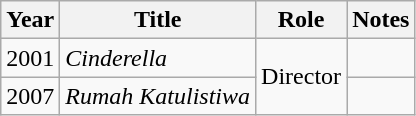<table class="wikitable">
<tr>
<th>Year</th>
<th>Title</th>
<th>Role</th>
<th>Notes</th>
</tr>
<tr>
<td>2001</td>
<td><em>Cinderella</em></td>
<td rowspan="2">Director</td>
<td></td>
</tr>
<tr>
<td>2007</td>
<td><em>Rumah Katulistiwa</em></td>
<td></td>
</tr>
</table>
